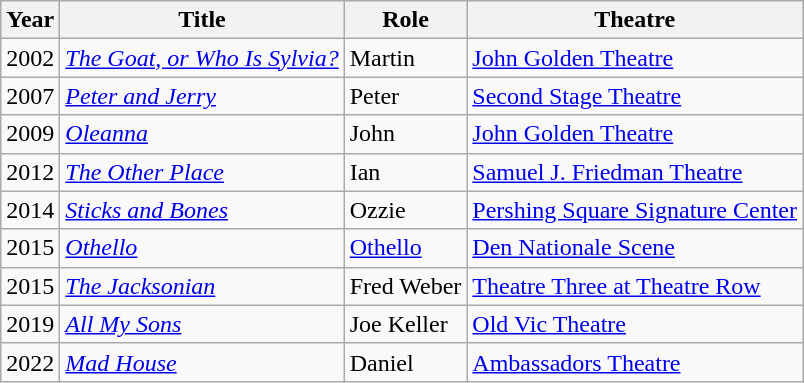<table class="wikitable sortable">
<tr>
<th>Year</th>
<th>Title</th>
<th>Role</th>
<th>Theatre</th>
</tr>
<tr>
<td>2002</td>
<td><em><a href='#'>The Goat, or Who Is Sylvia?</a></em></td>
<td>Martin</td>
<td><a href='#'>John Golden Theatre</a></td>
</tr>
<tr>
<td>2007</td>
<td><em><a href='#'>Peter and Jerry</a></em></td>
<td>Peter</td>
<td><a href='#'>Second Stage Theatre</a></td>
</tr>
<tr>
<td>2009</td>
<td><em><a href='#'>Oleanna</a></em></td>
<td>John</td>
<td><a href='#'>John Golden Theatre</a></td>
</tr>
<tr>
<td>2012</td>
<td><em><a href='#'>The Other Place</a></em></td>
<td>Ian</td>
<td><a href='#'>Samuel J. Friedman Theatre</a></td>
</tr>
<tr>
<td>2014</td>
<td><em><a href='#'>Sticks and Bones</a></em></td>
<td>Ozzie</td>
<td><a href='#'>Pershing Square Signature Center</a></td>
</tr>
<tr>
<td>2015</td>
<td><em><a href='#'>Othello</a></em></td>
<td><a href='#'>Othello</a></td>
<td><a href='#'>Den Nationale Scene</a></td>
</tr>
<tr>
<td>2015</td>
<td><em><a href='#'>The Jacksonian</a></em></td>
<td>Fred Weber</td>
<td><a href='#'>Theatre Three at Theatre Row</a></td>
</tr>
<tr>
<td>2019</td>
<td><em><a href='#'>All My Sons</a></em></td>
<td>Joe Keller</td>
<td><a href='#'>Old Vic Theatre</a></td>
</tr>
<tr>
<td>2022</td>
<td><em><a href='#'>Mad House</a></em></td>
<td>Daniel</td>
<td><a href='#'>Ambassadors Theatre</a></td>
</tr>
</table>
